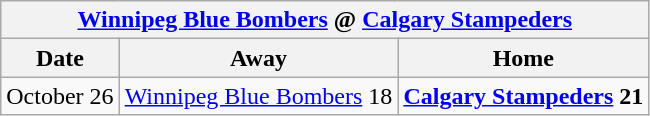<table class="wikitable">
<tr>
<th colspan="4"><a href='#'>Winnipeg Blue Bombers</a> @ <a href='#'>Calgary Stampeders</a></th>
</tr>
<tr>
<th>Date</th>
<th>Away</th>
<th>Home</th>
</tr>
<tr>
<td>October 26</td>
<td><a href='#'>Winnipeg Blue Bombers</a> 18</td>
<td><strong><a href='#'>Calgary Stampeders</a> 21</strong></td>
</tr>
</table>
